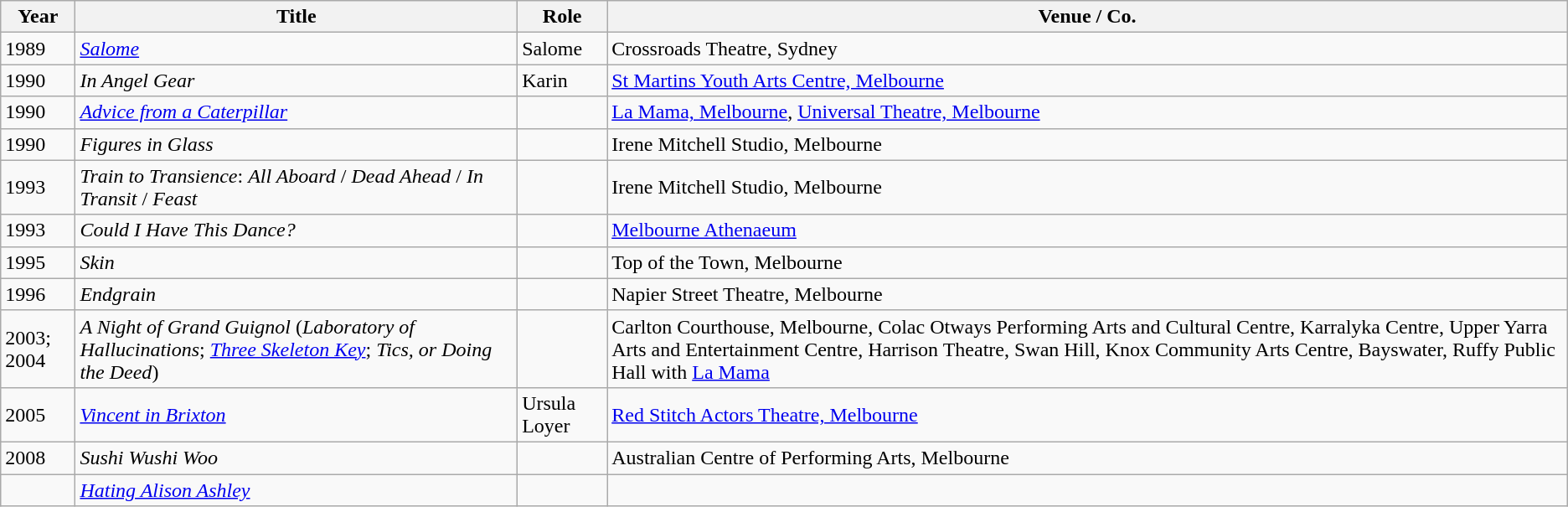<table class="wikitable sortable plainrowheaders">
<tr>
<th>Year</th>
<th>Title</th>
<th>Role</th>
<th>Venue / Co.</th>
</tr>
<tr>
<td>1989</td>
<td><em><a href='#'>Salome</a></em></td>
<td>Salome</td>
<td>Crossroads Theatre, Sydney</td>
</tr>
<tr>
<td>1990</td>
<td><em>In Angel Gear</em></td>
<td>Karin</td>
<td><a href='#'>St Martins Youth Arts Centre, Melbourne</a></td>
</tr>
<tr>
<td>1990</td>
<td><em><a href='#'>Advice from a Caterpillar</a></em></td>
<td></td>
<td><a href='#'>La Mama, Melbourne</a>, <a href='#'>Universal Theatre, Melbourne</a></td>
</tr>
<tr>
<td>1990</td>
<td><em>Figures in Glass</em></td>
<td></td>
<td>Irene Mitchell Studio, Melbourne</td>
</tr>
<tr>
<td>1993</td>
<td><em>Train to Transience</em>: <em>All Aboard</em> / <em>Dead Ahead</em> / <em>In Transit</em> / <em>Feast</em></td>
<td></td>
<td>Irene Mitchell Studio, Melbourne</td>
</tr>
<tr>
<td>1993</td>
<td><em>Could I Have This Dance?</em></td>
<td></td>
<td><a href='#'>Melbourne Athenaeum</a></td>
</tr>
<tr>
<td>1995</td>
<td><em>Skin</em></td>
<td></td>
<td>Top of the Town, Melbourne</td>
</tr>
<tr>
<td>1996</td>
<td><em>Endgrain</em></td>
<td></td>
<td>Napier Street Theatre, Melbourne</td>
</tr>
<tr>
<td>2003; 2004</td>
<td><em>A Night of Grand Guignol </em> (<em>Laboratory of Hallucinations</em>; <em><a href='#'>Three Skeleton Key</a></em>; <em>Tics, or Doing the Deed</em>)</td>
<td></td>
<td>Carlton Courthouse, Melbourne, Colac Otways Performing Arts and Cultural Centre, Karralyka Centre, Upper Yarra Arts and Entertainment Centre, Harrison Theatre, Swan Hill, Knox Community Arts Centre, Bayswater, Ruffy Public Hall with <a href='#'>La Mama</a></td>
</tr>
<tr>
<td>2005</td>
<td><em><a href='#'>Vincent in Brixton</a></em></td>
<td>Ursula Loyer</td>
<td><a href='#'>Red Stitch Actors Theatre, Melbourne</a></td>
</tr>
<tr>
<td>2008</td>
<td><em>Sushi Wushi Woo</em></td>
<td></td>
<td>Australian Centre of Performing Arts, Melbourne</td>
</tr>
<tr>
<td></td>
<td><em><a href='#'>Hating Alison Ashley</a></em></td>
<td></td>
<td></td>
</tr>
</table>
